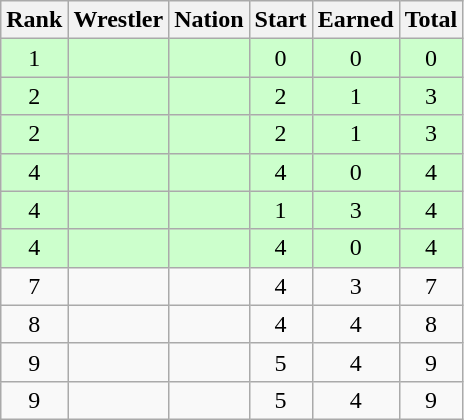<table class="wikitable sortable" style="text-align:center;">
<tr>
<th>Rank</th>
<th>Wrestler</th>
<th>Nation</th>
<th>Start</th>
<th>Earned</th>
<th>Total</th>
</tr>
<tr style="background:#cfc;">
<td>1</td>
<td align=left></td>
<td align=left></td>
<td>0</td>
<td>0</td>
<td>0</td>
</tr>
<tr style="background:#cfc;">
<td>2</td>
<td align=left></td>
<td align=left></td>
<td>2</td>
<td>1</td>
<td>3</td>
</tr>
<tr style="background:#cfc;">
<td>2</td>
<td align=left></td>
<td align=left></td>
<td>2</td>
<td>1</td>
<td>3</td>
</tr>
<tr style="background:#cfc;">
<td>4</td>
<td align=left></td>
<td align=left></td>
<td>4</td>
<td>0</td>
<td>4</td>
</tr>
<tr style="background:#cfc;">
<td>4</td>
<td align=left></td>
<td align=left></td>
<td>1</td>
<td>3</td>
<td>4</td>
</tr>
<tr style="background:#cfc;">
<td>4</td>
<td align=left></td>
<td align=left></td>
<td>4</td>
<td>0</td>
<td>4</td>
</tr>
<tr>
<td>7</td>
<td align=left></td>
<td align=left></td>
<td>4</td>
<td>3</td>
<td>7</td>
</tr>
<tr>
<td>8</td>
<td align=left></td>
<td align=left></td>
<td>4</td>
<td>4</td>
<td>8</td>
</tr>
<tr>
<td>9</td>
<td align=left></td>
<td align=left></td>
<td>5</td>
<td>4</td>
<td>9</td>
</tr>
<tr>
<td>9</td>
<td align=left></td>
<td align=left></td>
<td>5</td>
<td>4</td>
<td>9</td>
</tr>
</table>
